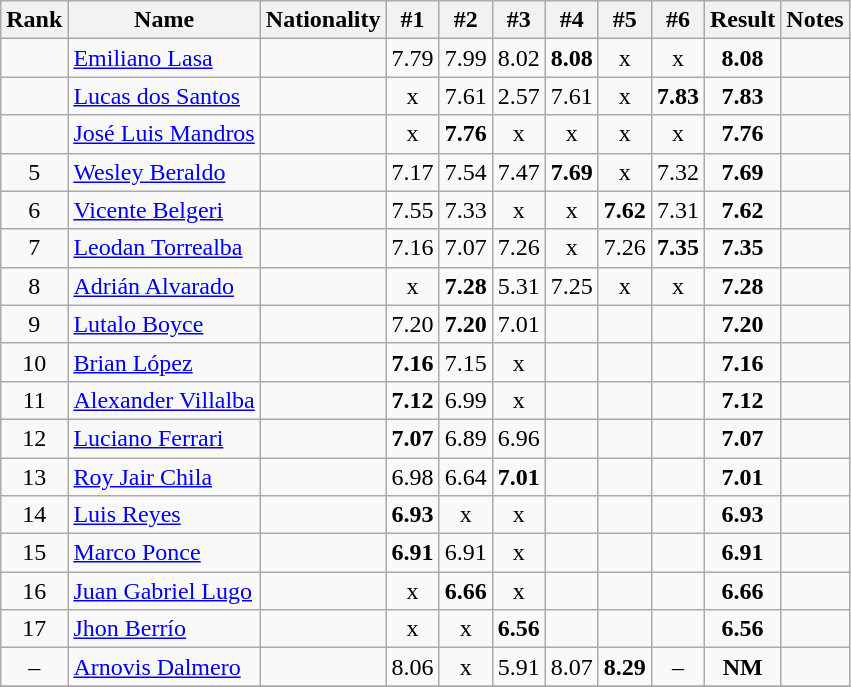<table class="wikitable sortable" style="text-align:center">
<tr>
<th>Rank</th>
<th>Name</th>
<th>Nationality</th>
<th>#1</th>
<th>#2</th>
<th>#3</th>
<th>#4</th>
<th>#5</th>
<th>#6</th>
<th>Result</th>
<th>Notes</th>
</tr>
<tr>
<td></td>
<td align=left><a href='#'>Emiliano Lasa</a></td>
<td align=left></td>
<td>7.79</td>
<td>7.99</td>
<td>8.02</td>
<td><strong>8.08</strong></td>
<td>x</td>
<td>x</td>
<td><strong>8.08</strong></td>
<td></td>
</tr>
<tr>
<td></td>
<td align=left><a href='#'>Lucas dos Santos</a></td>
<td align=left></td>
<td>x</td>
<td>7.61</td>
<td>2.57</td>
<td>7.61</td>
<td>x</td>
<td><strong>7.83</strong></td>
<td><strong>7.83</strong></td>
<td></td>
</tr>
<tr>
<td></td>
<td align=left><a href='#'>José Luis Mandros</a></td>
<td align=left></td>
<td>x</td>
<td><strong>7.76</strong></td>
<td>x</td>
<td>x</td>
<td>x</td>
<td>x</td>
<td><strong>7.76</strong></td>
<td></td>
</tr>
<tr>
<td>5</td>
<td align=left><a href='#'>Wesley Beraldo</a></td>
<td align=left></td>
<td>7.17</td>
<td>7.54</td>
<td>7.47</td>
<td><strong>7.69</strong></td>
<td>x</td>
<td>7.32</td>
<td><strong>7.69</strong></td>
<td></td>
</tr>
<tr>
<td>6</td>
<td align=left><a href='#'>Vicente Belgeri</a></td>
<td align=left></td>
<td>7.55</td>
<td>7.33</td>
<td>x</td>
<td>x</td>
<td><strong>7.62</strong></td>
<td>7.31</td>
<td><strong>7.62</strong></td>
<td></td>
</tr>
<tr>
<td>7</td>
<td align=left><a href='#'>Leodan Torrealba</a></td>
<td align=left></td>
<td>7.16</td>
<td>7.07</td>
<td>7.26</td>
<td>x</td>
<td>7.26</td>
<td><strong>7.35</strong></td>
<td><strong>7.35</strong></td>
<td></td>
</tr>
<tr>
<td>8</td>
<td align=left><a href='#'>Adrián Alvarado</a></td>
<td align=left></td>
<td>x</td>
<td><strong>7.28</strong></td>
<td>5.31</td>
<td>7.25</td>
<td>x</td>
<td>x</td>
<td><strong>7.28</strong></td>
<td></td>
</tr>
<tr>
<td>9</td>
<td align=left><a href='#'>Lutalo Boyce</a></td>
<td align=left></td>
<td>7.20</td>
<td><strong>7.20</strong></td>
<td>7.01</td>
<td></td>
<td></td>
<td></td>
<td><strong>7.20</strong></td>
<td></td>
</tr>
<tr>
<td>10</td>
<td align=left><a href='#'>Brian López</a></td>
<td align=left></td>
<td><strong>7.16</strong></td>
<td>7.15</td>
<td>x</td>
<td></td>
<td></td>
<td></td>
<td><strong>7.16</strong></td>
<td></td>
</tr>
<tr>
<td>11</td>
<td align=left><a href='#'>Alexander Villalba</a></td>
<td align=left></td>
<td><strong>7.12</strong></td>
<td>6.99</td>
<td>x</td>
<td></td>
<td></td>
<td></td>
<td><strong>7.12</strong></td>
<td></td>
</tr>
<tr>
<td>12</td>
<td align=left><a href='#'>Luciano Ferrari</a></td>
<td align=left></td>
<td><strong>7.07</strong></td>
<td>6.89</td>
<td>6.96</td>
<td></td>
<td></td>
<td></td>
<td><strong>7.07</strong></td>
<td></td>
</tr>
<tr>
<td>13</td>
<td align=left><a href='#'>Roy Jair Chila</a></td>
<td align=left></td>
<td>6.98</td>
<td>6.64</td>
<td><strong>7.01</strong></td>
<td></td>
<td></td>
<td></td>
<td><strong>7.01</strong></td>
<td></td>
</tr>
<tr>
<td>14</td>
<td align=left><a href='#'>Luis Reyes</a></td>
<td align=left></td>
<td><strong>6.93</strong></td>
<td>x</td>
<td>x</td>
<td></td>
<td></td>
<td></td>
<td><strong>6.93</strong></td>
<td></td>
</tr>
<tr>
<td>15</td>
<td align=left><a href='#'>Marco Ponce</a></td>
<td align=left></td>
<td><strong>6.91</strong></td>
<td>6.91</td>
<td>x</td>
<td></td>
<td></td>
<td></td>
<td><strong>6.91</strong></td>
<td></td>
</tr>
<tr>
<td>16</td>
<td align=left><a href='#'>Juan Gabriel Lugo</a></td>
<td align=left></td>
<td>x</td>
<td><strong>6.66</strong></td>
<td>x</td>
<td></td>
<td></td>
<td></td>
<td><strong>6.66</strong></td>
<td></td>
</tr>
<tr>
<td>17</td>
<td align=left><a href='#'>Jhon Berrío</a></td>
<td align=left></td>
<td>x</td>
<td>x</td>
<td><strong>6.56</strong></td>
<td></td>
<td></td>
<td></td>
<td><strong>6.56</strong></td>
<td></td>
</tr>
<tr>
<td>–</td>
<td align=left><a href='#'>Arnovis Dalmero</a></td>
<td align=left></td>
<td>8.06</td>
<td>x</td>
<td>5.91</td>
<td>8.07</td>
<td><strong>8.29</strong></td>
<td>–</td>
<td><strong>NM</strong></td>
<td><strong></strong></td>
</tr>
<tr>
</tr>
</table>
